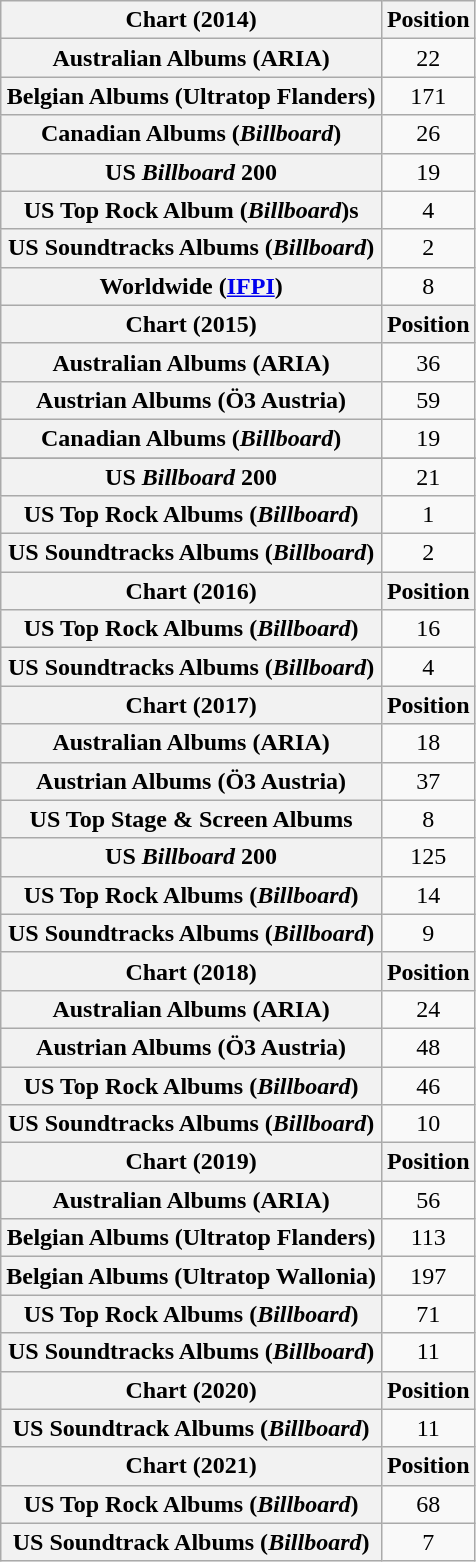<table class="wikitable sortable plainrowheaders" style="text-align:center">
<tr>
<th scope="col">Chart (2014)</th>
<th scope="col">Position</th>
</tr>
<tr>
<th scope="row">Australian Albums (ARIA)</th>
<td>22</td>
</tr>
<tr>
<th scope="row">Belgian Albums (Ultratop Flanders)</th>
<td>171</td>
</tr>
<tr>
<th scope="row">Canadian Albums (<em>Billboard</em>)</th>
<td>26</td>
</tr>
<tr>
<th scope="row">US <em>Billboard</em> 200</th>
<td>19</td>
</tr>
<tr>
<th scope="row">US Top Rock Album (<em>Billboard</em>)s</th>
<td>4</td>
</tr>
<tr>
<th scope="row">US Soundtracks Albums (<em>Billboard</em>)</th>
<td>2</td>
</tr>
<tr>
<th scope="row">Worldwide (<a href='#'>IFPI</a>)</th>
<td>8</td>
</tr>
<tr>
<th scope="col">Chart (2015)</th>
<th scope="col">Position</th>
</tr>
<tr>
<th scope="row">Australian Albums (ARIA)</th>
<td>36</td>
</tr>
<tr>
<th scope="row">Austrian Albums (Ö3 Austria)</th>
<td>59</td>
</tr>
<tr>
<th scope="row">Canadian Albums (<em>Billboard</em>)</th>
<td>19</td>
</tr>
<tr>
</tr>
<tr>
<th scope="row">US <em>Billboard</em> 200</th>
<td>21</td>
</tr>
<tr>
<th scope="row">US Top Rock Albums (<em>Billboard</em>)</th>
<td>1</td>
</tr>
<tr>
<th scope="row">US Soundtracks Albums (<em>Billboard</em>)</th>
<td>2</td>
</tr>
<tr>
<th scope="col">Chart (2016)</th>
<th scope="col">Position</th>
</tr>
<tr>
<th scope="row">US Top Rock Albums (<em>Billboard</em>)</th>
<td>16</td>
</tr>
<tr>
<th scope="row">US Soundtracks Albums (<em>Billboard</em>)</th>
<td>4</td>
</tr>
<tr>
<th scope="col">Chart (2017)</th>
<th scope="col">Position</th>
</tr>
<tr>
<th scope="row">Australian Albums (ARIA)</th>
<td>18</td>
</tr>
<tr>
<th scope="row">Austrian Albums (Ö3 Austria)</th>
<td>37</td>
</tr>
<tr>
<th scope="row">US Top Stage & Screen Albums </th>
<td>8</td>
</tr>
<tr>
<th scope="row">US <em>Billboard</em> 200</th>
<td>125</td>
</tr>
<tr>
<th scope="row">US Top Rock Albums (<em>Billboard</em>)</th>
<td>14</td>
</tr>
<tr>
<th scope="row">US Soundtracks Albums (<em>Billboard</em>)</th>
<td>9</td>
</tr>
<tr>
<th scope="col">Chart (2018)</th>
<th scope="col">Position</th>
</tr>
<tr>
<th scope="row">Australian Albums (ARIA)</th>
<td>24</td>
</tr>
<tr>
<th scope="row">Austrian Albums (Ö3 Austria)</th>
<td>48</td>
</tr>
<tr>
<th scope="row">US Top Rock Albums (<em>Billboard</em>)</th>
<td>46</td>
</tr>
<tr>
<th scope="row">US Soundtracks Albums (<em>Billboard</em>)</th>
<td>10</td>
</tr>
<tr>
<th scope="col">Chart (2019)</th>
<th scope="col">Position</th>
</tr>
<tr>
<th scope="row">Australian Albums (ARIA)</th>
<td>56</td>
</tr>
<tr>
<th scope="row">Belgian Albums (Ultratop Flanders)</th>
<td>113</td>
</tr>
<tr>
<th scope="row">Belgian Albums (Ultratop Wallonia)</th>
<td>197</td>
</tr>
<tr>
<th scope="row">US Top Rock Albums (<em>Billboard</em>)</th>
<td>71</td>
</tr>
<tr>
<th scope="row">US Soundtracks Albums (<em>Billboard</em>)</th>
<td>11</td>
</tr>
<tr>
<th scope="col">Chart (2020)</th>
<th scope="col">Position</th>
</tr>
<tr>
<th scope="row">US Soundtrack Albums (<em>Billboard</em>)</th>
<td>11</td>
</tr>
<tr>
<th scope="col">Chart (2021)</th>
<th scope="col">Position</th>
</tr>
<tr>
<th scope="row">US Top Rock Albums (<em>Billboard</em>)</th>
<td>68</td>
</tr>
<tr>
<th scope="row">US Soundtrack Albums (<em>Billboard</em>)</th>
<td>7</td>
</tr>
</table>
